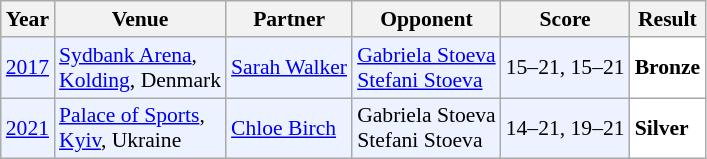<table class="sortable wikitable" style="font-size: 90%;">
<tr>
<th>Year</th>
<th>Venue</th>
<th>Partner</th>
<th>Opponent</th>
<th>Score</th>
<th>Result</th>
</tr>
<tr style="background:#ECF2FF">
<td align="center"><a href='#'>2017</a></td>
<td align="left"><a href='#'>Sydbank Arena</a>,<br><a href='#'>Kolding</a>, Denmark</td>
<td align="left"> <a href='#'>Sarah Walker</a></td>
<td align="left"> <a href='#'>Gabriela Stoeva</a><br> <a href='#'>Stefani Stoeva</a></td>
<td align="left">15–21, 15–21</td>
<td style="text-align:left; background:white"> <strong>Bronze</strong></td>
</tr>
<tr style="background:#ECF2FF">
<td align="center"><a href='#'>2021</a></td>
<td align="left"><a href='#'>Palace of Sports</a>,<br><a href='#'>Kyiv</a>, Ukraine</td>
<td align="left"> <a href='#'>Chloe Birch</a></td>
<td align="left"> Gabriela Stoeva<br> Stefani Stoeva</td>
<td align="left">14–21, 19–21</td>
<td style="text-align:left; background:white"> <strong>Silver</strong></td>
</tr>
</table>
